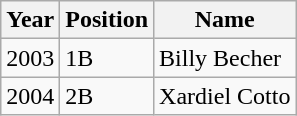<table class="wikitable">
<tr>
<th>Year</th>
<th>Position</th>
<th>Name</th>
</tr>
<tr>
<td>2003</td>
<td>1B</td>
<td>Billy Becher</td>
</tr>
<tr>
<td>2004</td>
<td>2B</td>
<td>Xardiel Cotto</td>
</tr>
</table>
